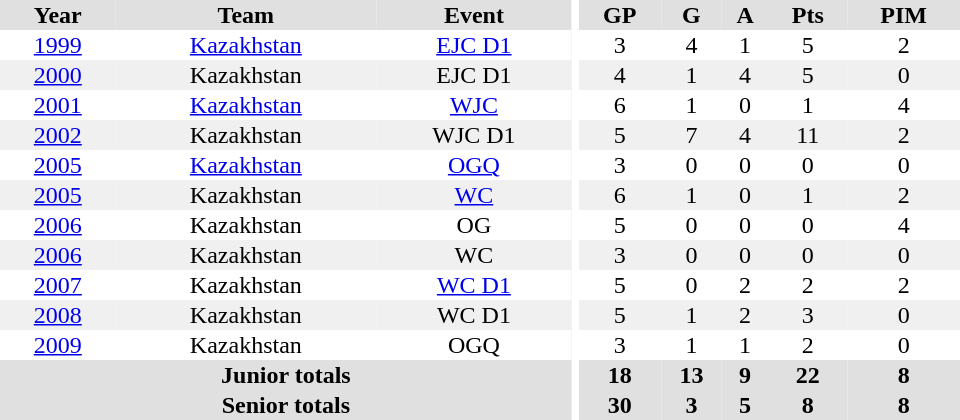<table border="0" cellpadding="1" cellspacing="0" ID="Table3" style="text-align:center; width:40em">
<tr bgcolor="#e0e0e0">
<th>Year</th>
<th>Team</th>
<th>Event</th>
<th rowspan="102" bgcolor="#ffffff"></th>
<th>GP</th>
<th>G</th>
<th>A</th>
<th>Pts</th>
<th>PIM</th>
</tr>
<tr>
<td><a href='#'>1999</a></td>
<td><a href='#'>Kazakhstan</a></td>
<td><a href='#'>EJC D1</a></td>
<td>3</td>
<td>4</td>
<td>1</td>
<td>5</td>
<td>2</td>
</tr>
<tr bgcolor="#f0f0f0">
<td><a href='#'>2000</a></td>
<td>Kazakhstan</td>
<td>EJC D1</td>
<td>4</td>
<td>1</td>
<td>4</td>
<td>5</td>
<td>0</td>
</tr>
<tr>
<td><a href='#'>2001</a></td>
<td><a href='#'>Kazakhstan</a></td>
<td><a href='#'>WJC</a></td>
<td>6</td>
<td>1</td>
<td>0</td>
<td>1</td>
<td>4</td>
</tr>
<tr bgcolor="#f0f0f0">
<td><a href='#'>2002</a></td>
<td>Kazakhstan</td>
<td>WJC D1</td>
<td>5</td>
<td>7</td>
<td>4</td>
<td>11</td>
<td>2</td>
</tr>
<tr>
<td><a href='#'>2005</a></td>
<td><a href='#'>Kazakhstan</a></td>
<td><a href='#'>OGQ</a></td>
<td>3</td>
<td>0</td>
<td>0</td>
<td>0</td>
<td>0</td>
</tr>
<tr bgcolor="#f0f0f0">
<td><a href='#'>2005</a></td>
<td>Kazakhstan</td>
<td><a href='#'>WC</a></td>
<td>6</td>
<td>1</td>
<td>0</td>
<td>1</td>
<td>2</td>
</tr>
<tr>
<td><a href='#'>2006</a></td>
<td>Kazakhstan</td>
<td>OG</td>
<td>5</td>
<td>0</td>
<td>0</td>
<td>0</td>
<td>4</td>
</tr>
<tr bgcolor="#f0f0f0">
<td><a href='#'>2006</a></td>
<td>Kazakhstan</td>
<td>WC</td>
<td>3</td>
<td>0</td>
<td>0</td>
<td>0</td>
<td>0</td>
</tr>
<tr>
<td><a href='#'>2007</a></td>
<td>Kazakhstan</td>
<td><a href='#'>WC D1</a></td>
<td>5</td>
<td>0</td>
<td>2</td>
<td>2</td>
<td>2</td>
</tr>
<tr bgcolor="#f0f0f0">
<td><a href='#'>2008</a></td>
<td>Kazakhstan</td>
<td>WC D1</td>
<td>5</td>
<td>1</td>
<td>2</td>
<td>3</td>
<td>0</td>
</tr>
<tr>
<td><a href='#'>2009</a></td>
<td>Kazakhstan</td>
<td>OGQ</td>
<td>3</td>
<td>1</td>
<td>1</td>
<td>2</td>
<td>0</td>
</tr>
<tr bgcolor="#e0e0e0">
<th colspan="3">Junior totals</th>
<th>18</th>
<th>13</th>
<th>9</th>
<th>22</th>
<th>8</th>
</tr>
<tr bgcolor="#e0e0e0">
<th colspan="3">Senior totals</th>
<th>30</th>
<th>3</th>
<th>5</th>
<th>8</th>
<th>8</th>
</tr>
</table>
